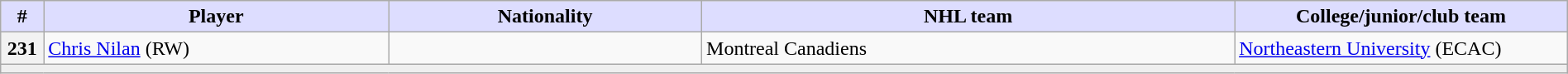<table class="wikitable" style="width: 100%">
<tr>
<th style="background:#ddf; width:2.75%;">#</th>
<th style="background:#ddf; width:22.0%;">Player</th>
<th style="background:#ddf; width:20.0%;">Nationality</th>
<th style="background:#ddf; width:34.0%;">NHL team</th>
<th style="background:#ddf; width:100.0%;">College/junior/club team</th>
</tr>
<tr>
<th>231</th>
<td><a href='#'>Chris Nilan</a> (RW)</td>
<td></td>
<td>Montreal Canadiens</td>
<td><a href='#'>Northeastern University</a> (ECAC)</td>
</tr>
<tr>
<td align=center colspan="6" bgcolor="#efefef"></td>
</tr>
</table>
